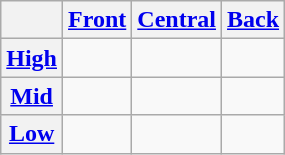<table class="wikitable">
<tr>
<th></th>
<th><a href='#'>Front</a></th>
<th><a href='#'>Central</a></th>
<th><a href='#'>Back</a></th>
</tr>
<tr>
<th><a href='#'>High</a></th>
<td></td>
<td></td>
<td></td>
</tr>
<tr>
<th><a href='#'>Mid</a></th>
<td></td>
<td></td>
<td></td>
</tr>
<tr>
<th><a href='#'>Low</a></th>
<td></td>
<td></td>
<td></td>
</tr>
</table>
